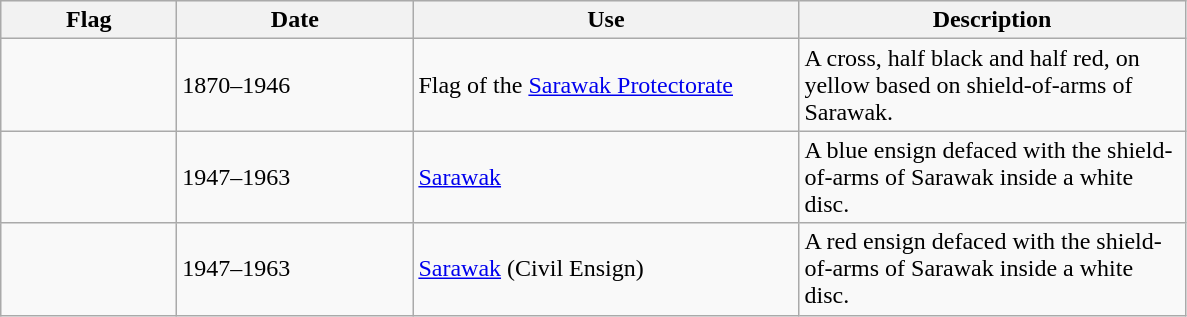<table class="wikitable">
<tr style="background:#efefef;">
<th style="width:110px;">Flag</th>
<th style="width:150px;">Date</th>
<th style="width:250px;">Use</th>
<th style="width:250px;">Description</th>
</tr>
<tr>
<td></td>
<td>1870–1946</td>
<td>Flag of the <a href='#'>Sarawak Protectorate</a></td>
<td>A cross, half black and half red, on yellow based on shield-of-arms of Sarawak.</td>
</tr>
<tr>
<td></td>
<td>1947–1963</td>
<td><a href='#'>Sarawak</a></td>
<td>A blue ensign defaced with the shield-of-arms of Sarawak inside a white disc.</td>
</tr>
<tr>
<td></td>
<td>1947–1963</td>
<td><a href='#'>Sarawak</a> (Civil Ensign)</td>
<td>A red ensign defaced with the shield-of-arms of Sarawak inside a white disc.</td>
</tr>
</table>
